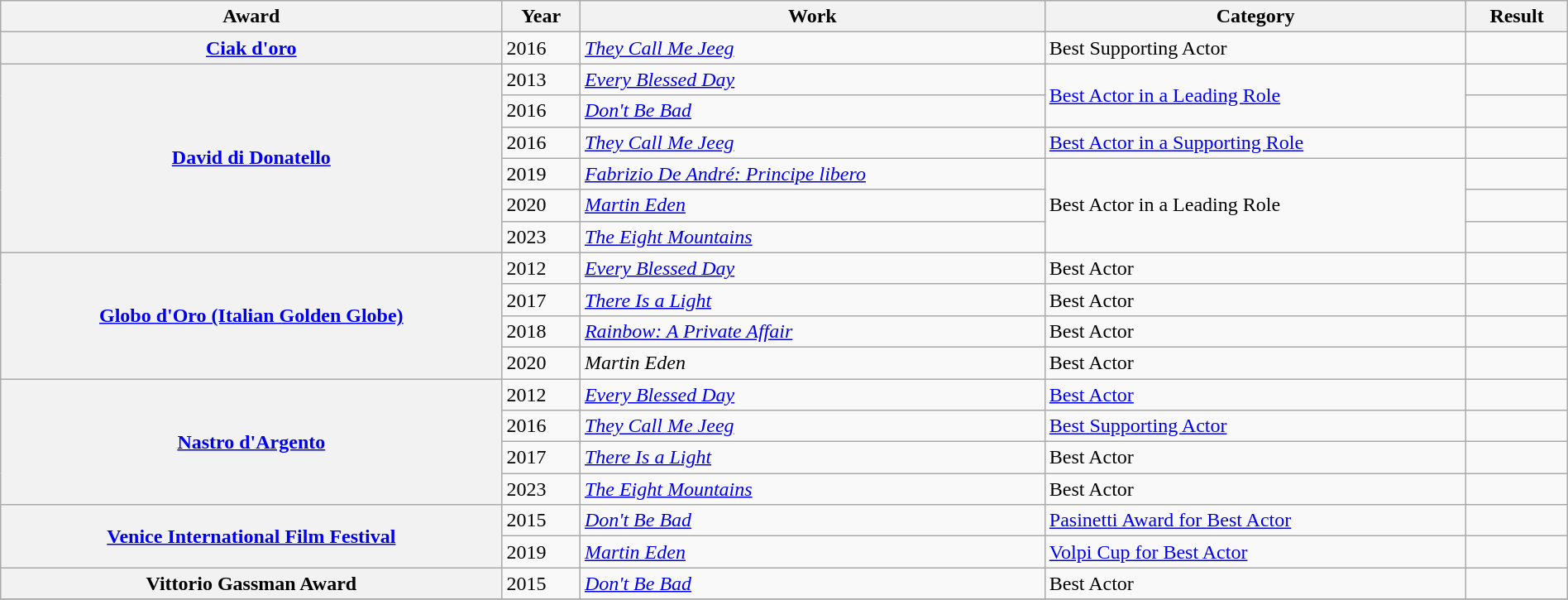<table class="wikitable sortable plainrowheaders" style="width: 100%;">
<tr>
<th>Award</th>
<th>Year</th>
<th>Work</th>
<th>Category</th>
<th>Result</th>
</tr>
<tr>
<th scope="row"><a href='#'>Ciak d'oro</a> </th>
<td>2016</td>
<td><em><a href='#'>They Call Me Jeeg</a></em></td>
<td>Best Supporting Actor</td>
<td></td>
</tr>
<tr>
<th rowspan="6" scope="row"><a href='#'>David di Donatello</a> </th>
<td>2013</td>
<td><em><a href='#'>Every Blessed Day</a></em></td>
<td rowspan=2><a href='#'>Best Actor in a Leading Role</a></td>
<td></td>
</tr>
<tr>
<td>2016</td>
<td><em><a href='#'>Don't Be Bad</a></em></td>
<td></td>
</tr>
<tr>
<td>2016</td>
<td><em><a href='#'>They Call Me Jeeg</a></em></td>
<td><a href='#'>Best Actor in a Supporting Role</a></td>
<td></td>
</tr>
<tr>
<td>2019</td>
<td><em><a href='#'>Fabrizio De André: Principe libero</a></em></td>
<td rowspan=3>Best Actor in a Leading Role</td>
<td></td>
</tr>
<tr>
<td>2020</td>
<td><em><a href='#'>Martin Eden</a></em></td>
<td></td>
</tr>
<tr>
<td>2023</td>
<td><em><a href='#'>The Eight Mountains</a></em></td>
<td></td>
</tr>
<tr>
<th rowspan="4" scope="row"><a href='#'>Globo d'Oro (Italian Golden Globe)</a> </th>
<td>2012</td>
<td><em><a href='#'>Every Blessed Day</a></em></td>
<td>Best Actor</td>
<td></td>
</tr>
<tr>
<td>2017</td>
<td><em><a href='#'>There Is a Light</a></em></td>
<td>Best Actor</td>
<td></td>
</tr>
<tr>
<td>2018</td>
<td><em><a href='#'>Rainbow: A Private Affair</a></em></td>
<td>Best Actor</td>
<td></td>
</tr>
<tr>
<td>2020</td>
<td><em>Martin Eden</em></td>
<td>Best Actor</td>
<td></td>
</tr>
<tr>
<th rowspan="4" scope="row"><a href='#'>Nastro d'Argento</a> </th>
<td>2012</td>
<td><em><a href='#'>Every Blessed Day</a></em></td>
<td><a href='#'>Best Actor</a></td>
<td></td>
</tr>
<tr>
<td>2016</td>
<td><em><a href='#'>They Call Me Jeeg</a></em></td>
<td><a href='#'>Best Supporting Actor</a></td>
<td></td>
</tr>
<tr>
<td>2017</td>
<td><em><a href='#'>There Is a Light</a></em></td>
<td>Best Actor</td>
<td></td>
</tr>
<tr>
<td>2023</td>
<td><em><a href='#'>The Eight Mountains</a></em></td>
<td>Best Actor</td>
<td></td>
</tr>
<tr>
<th rowspan="2" scope="row"><a href='#'>Venice International Film Festival</a> </th>
<td>2015</td>
<td><em><a href='#'>Don't Be Bad</a></em></td>
<td><a href='#'>Pasinetti Award for Best Actor</a></td>
<td></td>
</tr>
<tr>
<td>2019</td>
<td><em><a href='#'>Martin Eden</a></em></td>
<td><a href='#'>Volpi Cup for Best Actor</a></td>
<td></td>
</tr>
<tr>
<th scope="row">Vittorio Gassman Award </th>
<td>2015</td>
<td><em><a href='#'>Don't Be Bad</a></em></td>
<td>Best Actor</td>
<td></td>
</tr>
<tr>
</tr>
</table>
